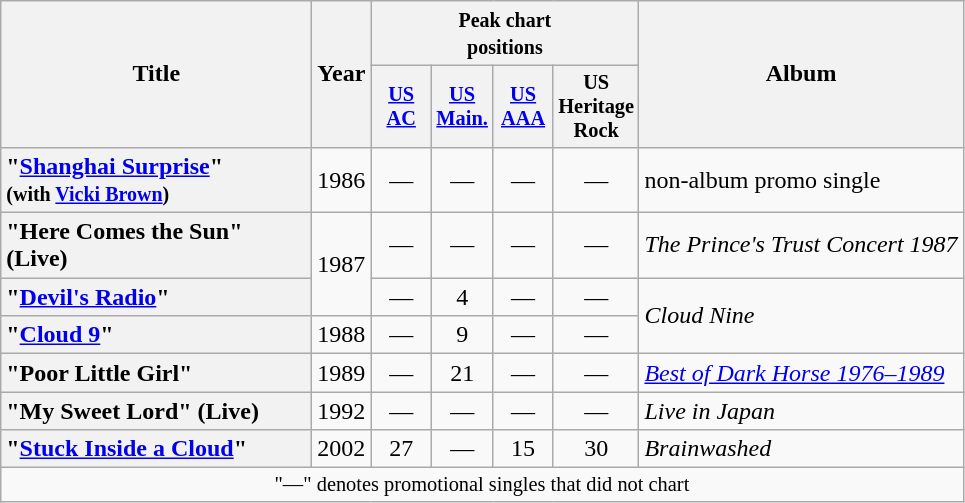<table class="wikitable plainrowheaders" style="text-align:center;">
<tr>
<th scope="col" rowspan="2" style="width:200px;">Title</th>
<th scope="col" rowspan="2">Year</th>
<th scope="col" colspan="4"><small>Peak chart<br>positions</small></th>
<th scope="col" rowspan="2">Album</th>
</tr>
<tr>
<th scope="col" style="width:2.5em;font-size:85%"><a href='#'>US<br>AC</a><br></th>
<th scope="col" style="width:2.5em;font-size:85%"><a href='#'>US<br>Main.</a><br></th>
<th scope="col" style="width:2.5em;font-size:85%"><a href='#'>US<br>AAA</a><br></th>
<th scope="col" style="width:2.5em;font-size:85%">US<br>Heritage<br>Rock<br></th>
</tr>
<tr>
<th scope="row" style="text-align:left;">"<a href='#'>Shanghai Surprise</a>" <br><small>(with <a href='#'>Vicki Brown</a>)</small></th>
<td>1986</td>
<td>—</td>
<td>—</td>
<td>—</td>
<td>—</td>
<td align="left">non-album promo single</td>
</tr>
<tr>
<th scope="row" style="text-align:left;">"Here Comes the Sun" (Live)</th>
<td rowspan="2">1987</td>
<td>—</td>
<td>—</td>
<td>—</td>
<td>—</td>
<td align="left"><em>The Prince's Trust Concert 1987</em></td>
</tr>
<tr>
<th scope="row" style="text-align:left;">"<a href='#'>Devil's Radio</a>"</th>
<td>—</td>
<td>4</td>
<td>—</td>
<td>—</td>
<td style="text-align:left;" rowspan="2"><em>Cloud Nine</em></td>
</tr>
<tr>
<th scope="row" style="text-align:left;">"<a href='#'>Cloud 9</a>"</th>
<td>1988</td>
<td>—</td>
<td>9</td>
<td>—</td>
<td>—</td>
</tr>
<tr>
<th scope="row" style="text-align:left;">"Poor Little Girl"</th>
<td>1989</td>
<td>—</td>
<td>21</td>
<td>—</td>
<td>—</td>
<td align="left"><em><a href='#'>Best of Dark Horse 1976–1989</a></em></td>
</tr>
<tr>
<th scope="row" style="text-align:left;">"My Sweet Lord" (Live)</th>
<td>1992</td>
<td>—</td>
<td>—</td>
<td>—</td>
<td>—</td>
<td align="left"><em>Live in Japan</em></td>
</tr>
<tr>
<th scope="row" style="text-align:left;">"<a href='#'>Stuck Inside a Cloud</a>"</th>
<td>2002</td>
<td>27</td>
<td>—</td>
<td>15</td>
<td>30</td>
<td align="left"><em>Brainwashed</em></td>
</tr>
<tr>
<td colspan="7" style="text-align:center; font-size:85%">"—" denotes promotional singles that did not chart</td>
</tr>
</table>
